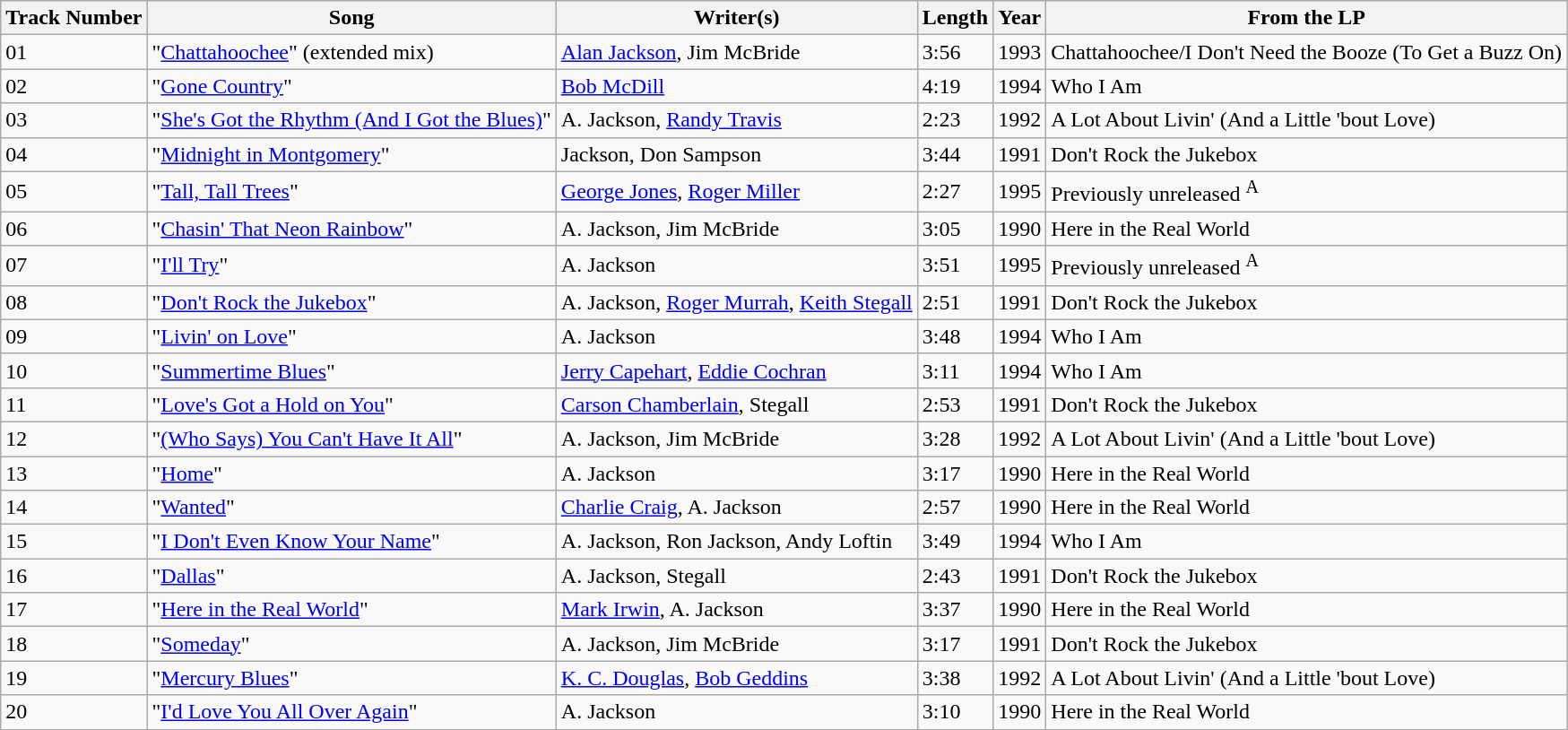<table class="wikitable sortable">
<tr>
<th>Track Number</th>
<th>Song</th>
<th>Writer(s)</th>
<th>Length</th>
<th>Year</th>
<th>From the LP</th>
</tr>
<tr>
<td>01</td>
<td>"<a href='#'>Chattahoochee</a>" (extended mix)</td>
<td><a href='#'>Alan Jackson</a>, Jim McBride</td>
<td>3:56</td>
<td>1993</td>
<td>Chattahoochee/I Don't Need the Booze (To Get a Buzz On)</td>
</tr>
<tr>
<td>02</td>
<td>"<a href='#'>Gone Country</a>"</td>
<td><a href='#'>Bob McDill</a></td>
<td>4:19</td>
<td>1994</td>
<td>Who I Am</td>
</tr>
<tr>
<td>03</td>
<td>"<a href='#'>She's Got the Rhythm (And I Got the Blues)</a>"</td>
<td>A. Jackson, <a href='#'>Randy Travis</a></td>
<td>2:23</td>
<td>1992</td>
<td>A Lot About Livin' (And a Little 'bout Love)</td>
</tr>
<tr>
<td>04</td>
<td>"<a href='#'>Midnight in Montgomery</a>"</td>
<td>Jackson, Don Sampson</td>
<td>3:44</td>
<td>1991</td>
<td>Don't Rock the Jukebox</td>
</tr>
<tr>
<td>05</td>
<td>"<a href='#'>Tall, Tall Trees</a>"</td>
<td><a href='#'>George Jones</a>, <a href='#'>Roger Miller</a></td>
<td>2:27</td>
<td>1995</td>
<td>Previously unreleased <sup>A</sup></td>
</tr>
<tr>
<td>06</td>
<td>"<a href='#'>Chasin' That Neon Rainbow</a>"</td>
<td>A. Jackson, Jim McBride</td>
<td>3:05</td>
<td>1990</td>
<td>Here in the Real World</td>
</tr>
<tr>
<td>07</td>
<td>"<a href='#'>I'll Try</a>"</td>
<td>A. Jackson</td>
<td>3:51</td>
<td>1995</td>
<td>Previously unreleased <sup>A</sup></td>
</tr>
<tr>
<td>08</td>
<td>"<a href='#'>Don't Rock the Jukebox</a>"</td>
<td>A. Jackson, <a href='#'>Roger Murrah</a>, <a href='#'>Keith Stegall</a></td>
<td>2:51</td>
<td>1991</td>
<td>Don't Rock the Jukebox</td>
</tr>
<tr>
<td>09</td>
<td>"<a href='#'>Livin' on Love</a>"</td>
<td>A. Jackson</td>
<td>3:48</td>
<td>1994</td>
<td>Who I Am</td>
</tr>
<tr>
<td>10</td>
<td>"<a href='#'>Summertime Blues</a>"</td>
<td><a href='#'>Jerry Capehart</a>, <a href='#'>Eddie Cochran</a></td>
<td>3:11</td>
<td>1994</td>
<td>Who I Am</td>
</tr>
<tr>
<td>11</td>
<td>"<a href='#'>Love's Got a Hold on You</a>"</td>
<td><a href='#'>Carson Chamberlain</a>, Stegall</td>
<td>2:53</td>
<td>1991</td>
<td>Don't Rock the Jukebox</td>
</tr>
<tr>
<td>12</td>
<td>"<a href='#'>(Who Says) You Can't Have It All</a>"</td>
<td>A. Jackson, Jim McBride</td>
<td>3:28</td>
<td>1992</td>
<td>A Lot About Livin' (And a Little 'bout Love)</td>
</tr>
<tr>
<td>13</td>
<td>"<a href='#'>Home</a>"</td>
<td>A. Jackson</td>
<td>3:17</td>
<td>1990</td>
<td>Here in the Real World</td>
</tr>
<tr>
<td>14</td>
<td>"<a href='#'>Wanted</a>"</td>
<td><a href='#'>Charlie Craig</a>, A. Jackson</td>
<td>2:57</td>
<td>1990</td>
<td>Here in the Real World</td>
</tr>
<tr>
<td>15</td>
<td>"<a href='#'>I Don't Even Know Your Name</a>"</td>
<td>A. Jackson, Ron Jackson, Andy Loftin</td>
<td>3:49</td>
<td>1994</td>
<td>Who I Am</td>
</tr>
<tr>
<td>16</td>
<td>"<a href='#'>Dallas</a>"</td>
<td>A. Jackson, Stegall</td>
<td>2:43</td>
<td>1991</td>
<td>Don't Rock the Jukebox</td>
</tr>
<tr>
<td>17</td>
<td>"<a href='#'>Here in the Real World</a>"</td>
<td><a href='#'>Mark Irwin</a>, A. Jackson</td>
<td>3:37</td>
<td>1990</td>
<td>Here in the Real World</td>
</tr>
<tr>
<td>18</td>
<td>"<a href='#'>Someday</a>"</td>
<td>A. Jackson, Jim McBride</td>
<td>3:17</td>
<td>1991</td>
<td>Don't Rock the Jukebox</td>
</tr>
<tr>
<td>19</td>
<td>"<a href='#'>Mercury Blues</a>"</td>
<td><a href='#'>K. C. Douglas</a>, <a href='#'>Bob Geddins</a></td>
<td>3:38</td>
<td>1992</td>
<td>A Lot About Livin' (And a Little 'bout Love)</td>
</tr>
<tr>
<td>20</td>
<td>"<a href='#'>I'd Love You All Over Again</a>"</td>
<td>A. Jackson</td>
<td>3:10</td>
<td>1990</td>
<td>Here in the Real World</td>
</tr>
</table>
